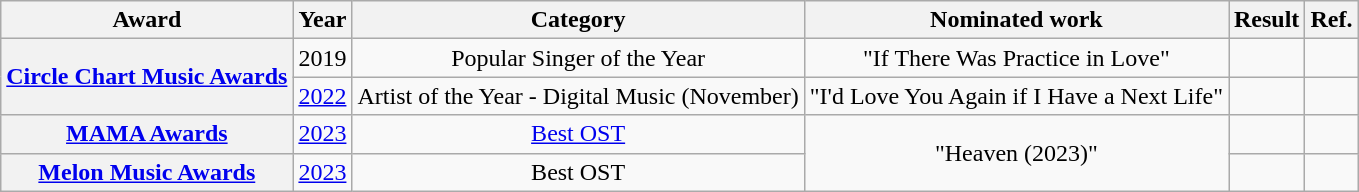<table class="wikitable plainrowheaders" style="text-align:center;">
<tr>
<th>Award</th>
<th>Year</th>
<th>Category</th>
<th>Nominated work</th>
<th>Result</th>
<th>Ref.</th>
</tr>
<tr>
<th scope="row" rowspan="2"><a href='#'>Circle Chart Music Awards</a></th>
<td>2019</td>
<td>Popular Singer of the Year</td>
<td>"If There Was Practice in Love"</td>
<td></td>
<td></td>
</tr>
<tr>
<td><a href='#'>2022</a></td>
<td>Artist of the Year - Digital Music (November)</td>
<td>"I'd Love You Again if I Have a Next Life"</td>
<td></td>
<td></td>
</tr>
<tr>
<th scope="row"><a href='#'>MAMA Awards</a></th>
<td><a href='#'>2023</a></td>
<td><a href='#'>Best OST</a></td>
<td rowspan="2">"Heaven (2023)"</td>
<td></td>
<td></td>
</tr>
<tr>
<th scope="row"><a href='#'>Melon Music Awards</a></th>
<td><a href='#'>2023</a></td>
<td>Best OST</td>
<td></td>
<td></td>
</tr>
</table>
